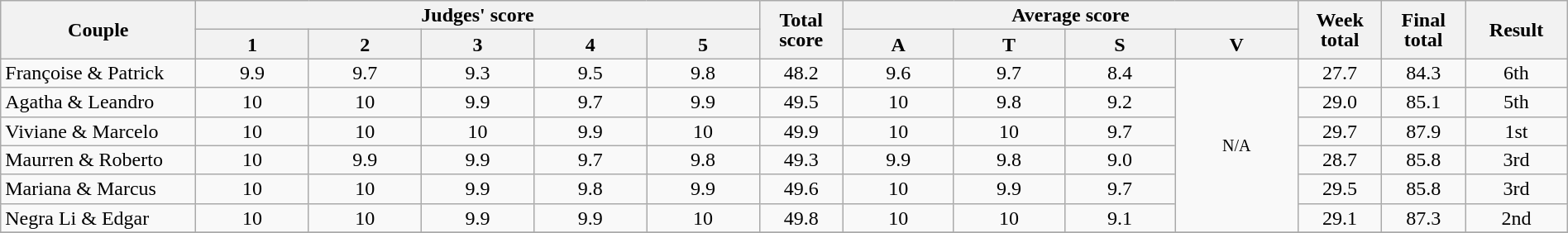<table class="wikitable" style="font-size:100%; line-height:16px; text-align:center" width="100%">
<tr>
<th rowspan=2 width=150>Couple</th>
<th colspan=5 width=185>Judges' score</th>
<th rowspan=2 width=060>Total score</th>
<th colspan=4 width=148>Average score</th>
<th rowspan=2 width=060>Week total</th>
<th rowspan=2 width=060>Final total</th>
<th rowspan=2 width=075>Result</th>
</tr>
<tr>
<th>1</th>
<th>2</th>
<th>3</th>
<th>4</th>
<th>5</th>
<th>A</th>
<th>T</th>
<th>S</th>
<th>V</th>
</tr>
<tr>
<td align="left">Françoise & Patrick</td>
<td>9.9</td>
<td>9.7</td>
<td>9.3</td>
<td>9.5</td>
<td>9.8</td>
<td>48.2</td>
<td>9.6</td>
<td>9.7</td>
<td>8.4</td>
<td rowspan=6><small>N/A</small></td>
<td>27.7</td>
<td>84.3</td>
<td>6th</td>
</tr>
<tr>
<td align="left">Agatha & Leandro</td>
<td>10</td>
<td>10</td>
<td>9.9</td>
<td>9.7</td>
<td>9.9</td>
<td>49.5</td>
<td>10</td>
<td>9.8</td>
<td>9.2</td>
<td>29.0</td>
<td>85.1</td>
<td>5th</td>
</tr>
<tr>
<td align="left">Viviane & Marcelo</td>
<td>10</td>
<td>10</td>
<td>10</td>
<td>9.9</td>
<td>10</td>
<td>49.9</td>
<td>10</td>
<td>10</td>
<td>9.7</td>
<td>29.7</td>
<td>87.9</td>
<td>1st</td>
</tr>
<tr>
<td align="left">Maurren & Roberto</td>
<td>10</td>
<td>9.9</td>
<td>9.9</td>
<td>9.7</td>
<td>9.8</td>
<td>49.3</td>
<td>9.9</td>
<td>9.8</td>
<td>9.0</td>
<td>28.7</td>
<td>85.8</td>
<td>3rd</td>
</tr>
<tr>
<td align="left">Mariana & Marcus</td>
<td>10</td>
<td>10</td>
<td>9.9</td>
<td>9.8</td>
<td>9.9</td>
<td>49.6</td>
<td>10</td>
<td>9.9</td>
<td>9.7</td>
<td>29.5</td>
<td>85.8</td>
<td>3rd</td>
</tr>
<tr>
<td align="left">Negra Li & Edgar</td>
<td>10</td>
<td>10</td>
<td>9.9</td>
<td>9.9</td>
<td>10</td>
<td>49.8</td>
<td>10</td>
<td>10</td>
<td>9.1</td>
<td>29.1</td>
<td>87.3</td>
<td>2nd</td>
</tr>
<tr>
</tr>
</table>
